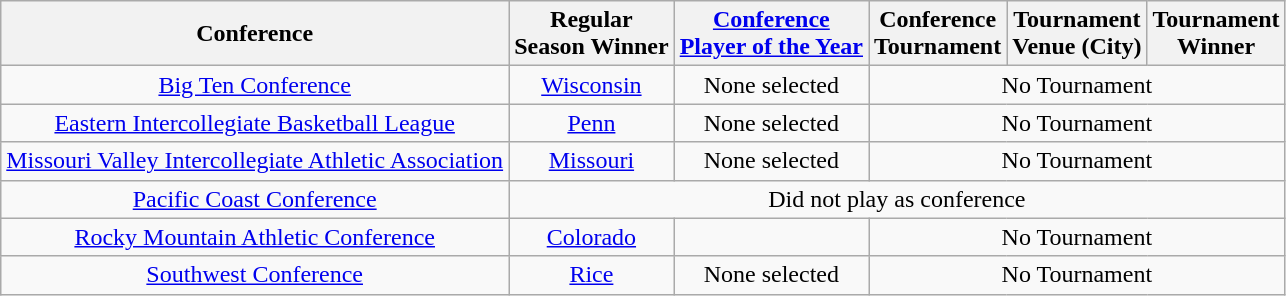<table class="wikitable" style="text-align:center;">
<tr>
<th>Conference</th>
<th>Regular <br> Season Winner</th>
<th><a href='#'>Conference <br> Player of the Year</a></th>
<th>Conference <br> Tournament</th>
<th>Tournament <br> Venue (City)</th>
<th>Tournament <br> Winner</th>
</tr>
<tr>
<td><a href='#'>Big Ten Conference</a></td>
<td><a href='#'>Wisconsin</a></td>
<td>None selected</td>
<td colspan=3>No Tournament</td>
</tr>
<tr>
<td><a href='#'>Eastern Intercollegiate Basketball League</a></td>
<td><a href='#'>Penn</a></td>
<td>None selected</td>
<td colspan=3>No Tournament</td>
</tr>
<tr>
<td><a href='#'>Missouri Valley Intercollegiate Athletic Association</a></td>
<td><a href='#'>Missouri</a></td>
<td>None selected</td>
<td colspan=3>No Tournament</td>
</tr>
<tr>
<td><a href='#'>Pacific Coast Conference</a></td>
<td colspan=5>Did not play as conference</td>
</tr>
<tr>
<td><a href='#'>Rocky Mountain Athletic Conference</a></td>
<td><a href='#'>Colorado</a></td>
<td></td>
<td colspan=3>No Tournament</td>
</tr>
<tr>
<td><a href='#'>Southwest Conference</a></td>
<td><a href='#'>Rice</a></td>
<td>None selected</td>
<td colspan=3>No Tournament</td>
</tr>
</table>
